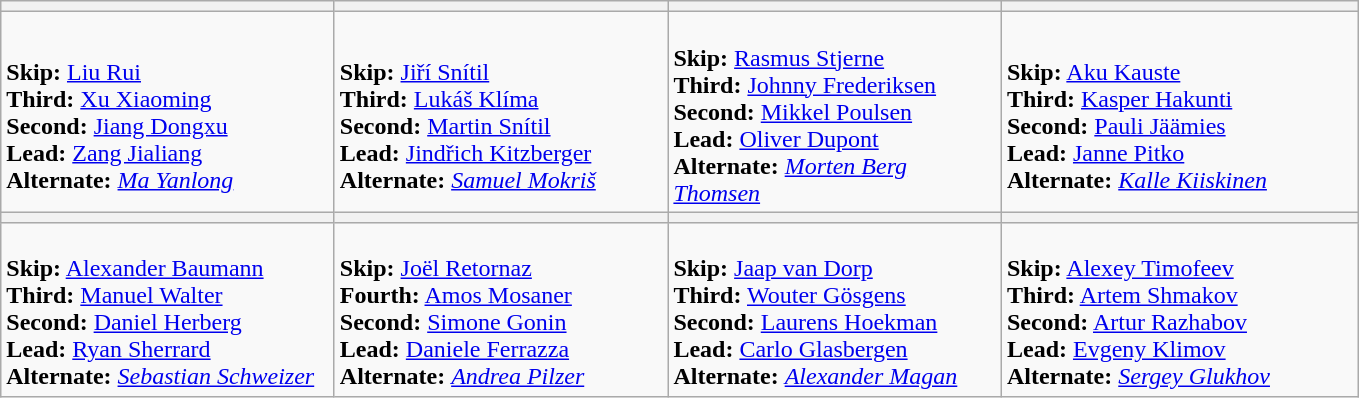<table class="wikitable">
<tr>
<th width=215></th>
<th width=215></th>
<th width=215></th>
<th width=215></th>
</tr>
<tr>
<td><br><strong>Skip:</strong> <a href='#'>Liu Rui</a><br>
<strong>Third:</strong> <a href='#'>Xu Xiaoming</a><br>
<strong>Second:</strong> <a href='#'>Jiang Dongxu</a><br>
<strong>Lead:</strong> <a href='#'>Zang Jialiang</a><br>
<strong>Alternate:</strong> <em><a href='#'>Ma Yanlong</a></em></td>
<td><br><strong>Skip:</strong> <a href='#'>Jiří Snítil</a><br>
<strong>Third:</strong> <a href='#'>Lukáš Klíma</a><br>
<strong>Second:</strong> <a href='#'>Martin Snítil</a><br>
<strong>Lead:</strong> <a href='#'>Jindřich Kitzberger</a><br>
<strong>Alternate:</strong> <em><a href='#'>Samuel Mokriš</a></em></td>
<td><br><strong>Skip:</strong> <a href='#'>Rasmus Stjerne</a><br>
<strong>Third:</strong> <a href='#'>Johnny Frederiksen</a><br>
<strong>Second:</strong> <a href='#'>Mikkel Poulsen</a><br>
<strong>Lead:</strong> <a href='#'>Oliver Dupont</a><br>
<strong>Alternate:</strong> <em><a href='#'>Morten Berg Thomsen</a></em></td>
<td><br><strong>Skip:</strong> <a href='#'>Aku Kauste</a><br>
<strong>Third:</strong> <a href='#'>Kasper Hakunti</a><br>
<strong>Second:</strong> <a href='#'>Pauli Jäämies</a><br>
<strong>Lead:</strong> <a href='#'>Janne Pitko</a><br>
<strong>Alternate:</strong> <em><a href='#'>Kalle Kiiskinen</a></em></td>
</tr>
<tr>
<th width=215></th>
<th width=215></th>
<th width=215></th>
<th width=230></th>
</tr>
<tr>
<td><br><strong>Skip:</strong> <a href='#'>Alexander Baumann</a><br>
<strong>Third:</strong> <a href='#'>Manuel Walter</a><br>
<strong>Second:</strong> <a href='#'>Daniel Herberg</a><br>
<strong>Lead:</strong> <a href='#'>Ryan Sherrard</a><br>
<strong>Alternate:</strong> <em><a href='#'>Sebastian Schweizer</a></em></td>
<td><br><strong>Skip:</strong> <a href='#'>Joël Retornaz</a><br>
<strong>Fourth:</strong> <a href='#'>Amos Mosaner</a><br>
<strong>Second:</strong> <a href='#'>Simone Gonin</a><br>
<strong>Lead:</strong> <a href='#'>Daniele Ferrazza</a><br>
<strong>Alternate:</strong> <em><a href='#'>Andrea Pilzer</a></em></td>
<td><br><strong>Skip:</strong> <a href='#'>Jaap van Dorp</a><br>
<strong>Third:</strong> <a href='#'>Wouter Gösgens</a><br>
<strong>Second:</strong> <a href='#'>Laurens Hoekman</a><br>
<strong>Lead:</strong> <a href='#'>Carlo Glasbergen</a><br>
<strong>Alternate:</strong> <em><a href='#'>Alexander Magan</a></em></td>
<td><br><strong>Skip:</strong> <a href='#'>Alexey Timofeev</a><br>
<strong>Third:</strong> <a href='#'>Artem Shmakov</a><br>
<strong>Second:</strong> <a href='#'>Artur Razhabov</a><br>
<strong>Lead:</strong> <a href='#'>Evgeny Klimov</a><br>
<strong>Alternate:</strong> <em><a href='#'>Sergey Glukhov</a></em></td>
</tr>
</table>
